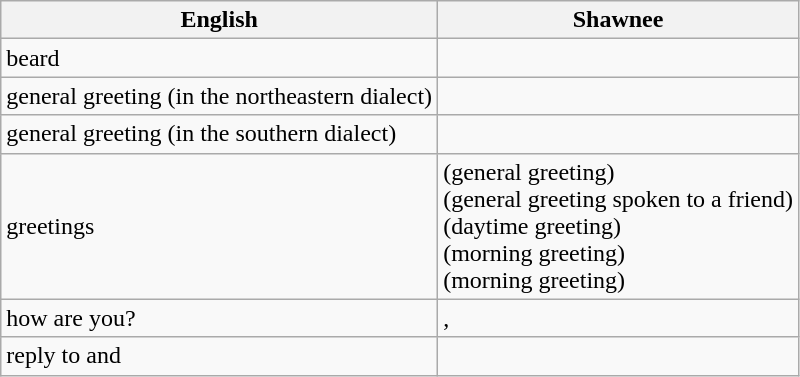<table class="wikitable">
<tr>
<th>English</th>
<th>Shawnee</th>
</tr>
<tr>
<td>beard</td>
<td></td>
</tr>
<tr>
<td>general greeting (in the northeastern dialect)</td>
<td></td>
</tr>
<tr>
<td>general greeting (in the southern dialect)</td>
<td></td>
</tr>
<tr>
<td>greetings</td>
<td> (general greeting)<br> (general greeting spoken to a friend)<br> (daytime greeting)<br> (morning greeting)<br> (morning greeting)</td>
</tr>
<tr>
<td>how are you?</td>
<td>, </td>
</tr>
<tr>
<td>reply to  and </td>
<td></td>
</tr>
</table>
